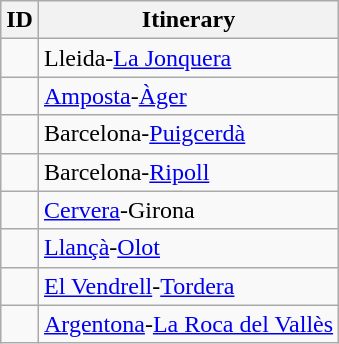<table class="wikitable">
<tr>
<th>ID</th>
<th>Itinerary</th>
</tr>
<tr>
<td></td>
<td>Lleida-<a href='#'>La Jonquera</a></td>
</tr>
<tr>
<td></td>
<td><a href='#'>Amposta</a>-<a href='#'>Àger</a></td>
</tr>
<tr>
<td></td>
<td>Barcelona-<a href='#'>Puigcerdà</a></td>
</tr>
<tr>
<td> </td>
<td>Barcelona-<a href='#'>Ripoll</a></td>
</tr>
<tr>
<td></td>
<td><a href='#'>Cervera</a>-Girona</td>
</tr>
<tr>
<td></td>
<td><a href='#'>Llançà</a>-<a href='#'>Olot</a></td>
</tr>
<tr>
<td> </td>
<td><a href='#'>El Vendrell</a>-<a href='#'>Tordera</a></td>
</tr>
<tr>
<td> </td>
<td><a href='#'>Argentona</a>-<a href='#'>La Roca del Vallès</a></td>
</tr>
</table>
